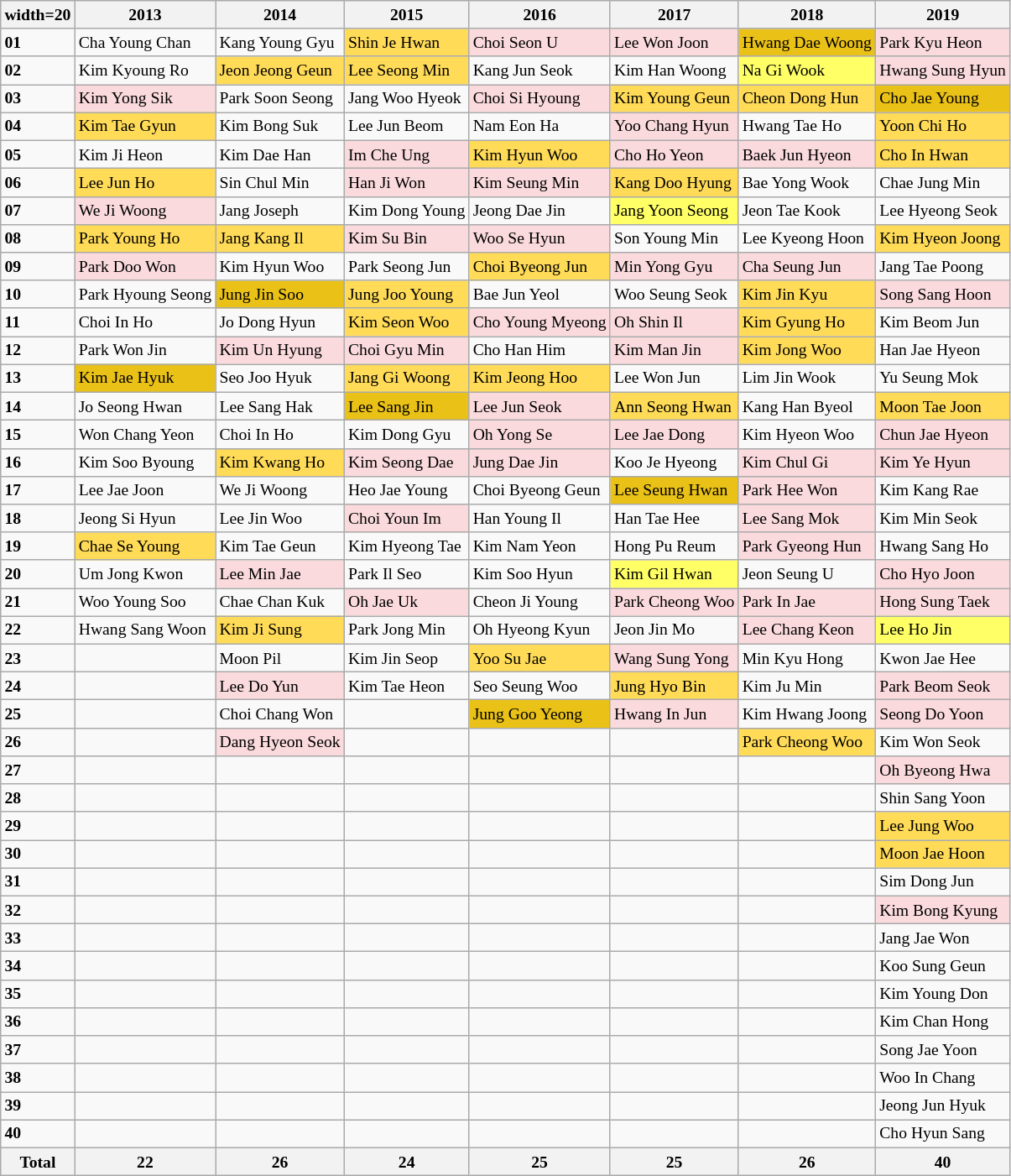<table class="wikitable" style="font-size: 82%";>
<tr>
<th>width=20 </th>
<th>2013</th>
<th>2014</th>
<th>2015</th>
<th>2016</th>
<th>2017</th>
<th>2018</th>
<th>2019</th>
</tr>
<tr>
<td><strong>01</strong></td>
<td>Cha Young Chan</td>
<td>Kang Young Gyu</td>
<td bgcolor=#FFDB58>Shin Je Hwan</td>
<td bgcolor=#FADADD>Choi Seon U</td>
<td bgcolor=#FADADD>Lee Won Joon</td>
<td bgcolor=#EAC117>Hwang Dae Woong</td>
<td bgcolor=#FADADD>Park Kyu Heon</td>
</tr>
<tr>
<td><strong>02</strong></td>
<td>Kim Kyoung Ro</td>
<td bgcolor=#FFDB58>Jeon Jeong Geun</td>
<td bgcolor=#FFDB58>Lee Seong Min</td>
<td>Kang Jun Seok</td>
<td>Kim Han Woong</td>
<td bgcolor=#FFFF66>Na Gi Wook</td>
<td bgcolor=#FADADD>Hwang Sung Hyun</td>
</tr>
<tr>
<td><strong>03</strong></td>
<td bgcolor=#FADADD>Kim Yong Sik</td>
<td>Park Soon Seong</td>
<td>Jang Woo Hyeok</td>
<td bgcolor=#FADADD>Choi Si Hyoung</td>
<td bgcolor=#FFDB58>Kim Young Geun</td>
<td bgcolor=#FFDB58>Cheon Dong Hun</td>
<td bgcolor=#EAC117>Cho Jae Young</td>
</tr>
<tr>
<td><strong>04</strong></td>
<td bgcolor=#FFDB58>Kim Tae Gyun</td>
<td>Kim Bong Suk</td>
<td>Lee Jun Beom</td>
<td>Nam Eon Ha</td>
<td bgcolor=#FADADD>Yoo Chang Hyun</td>
<td>Hwang Tae Ho</td>
<td bgcolor=#FFDB58>Yoon Chi Ho</td>
</tr>
<tr>
<td><strong>05</strong></td>
<td>Kim Ji Heon</td>
<td>Kim Dae Han</td>
<td bgcolor=#FADADD>Im Che Ung</td>
<td bgcolor=#FFDB58>Kim Hyun Woo</td>
<td bgcolor=#FADADD>Cho Ho Yeon</td>
<td bgcolor=#FADADD>Baek Jun Hyeon</td>
<td bgcolor=#FFDB58>Cho In Hwan</td>
</tr>
<tr>
<td><strong>06</strong></td>
<td bgcolor=#FFDB58>Lee Jun Ho</td>
<td>Sin Chul Min</td>
<td bgcolor=#FADADD>Han Ji Won</td>
<td bgcolor=#FADADD>Kim Seung Min</td>
<td bgcolor=#FFDB58>Kang Doo Hyung</td>
<td>Bae Yong Wook</td>
<td>Chae Jung Min</td>
</tr>
<tr>
<td><strong>07</strong></td>
<td bgcolor=#FADADD>We Ji Woong</td>
<td>Jang Joseph</td>
<td>Kim Dong Young</td>
<td>Jeong  Dae Jin</td>
<td bgcolor=#FFFF66>Jang Yoon Seong</td>
<td>Jeon Tae Kook</td>
<td>Lee Hyeong Seok</td>
</tr>
<tr>
<td><strong>08</strong></td>
<td bgcolor=#FFDB58>Park Young Ho</td>
<td bgcolor=#FFDB58>Jang Kang Il</td>
<td bgcolor=#FADADD>Kim Su Bin</td>
<td bgcolor=#FADADD>Woo Se Hyun</td>
<td>Son Young Min</td>
<td>Lee Kyeong Hoon</td>
<td bgcolor=#FFDB58>Kim Hyeon Joong</td>
</tr>
<tr>
<td><strong>09</strong></td>
<td bgcolor=#FADADD>Park Doo Won</td>
<td>Kim Hyun Woo</td>
<td>Park Seong Jun</td>
<td bgcolor=#FFDB58>Choi Byeong Jun</td>
<td bgcolor=#FADADD>Min Yong Gyu</td>
<td bgcolor=#FADADD>Cha Seung Jun</td>
<td>Jang Tae Poong</td>
</tr>
<tr>
<td><strong>10</strong></td>
<td>Park Hyoung Seong</td>
<td bgcolor=#EAC117>Jung Jin Soo</td>
<td bgcolor=#FFDB58>Jung Joo Young</td>
<td>Bae Jun Yeol</td>
<td>Woo Seung Seok</td>
<td bgcolor=#FFDB58>Kim Jin Kyu</td>
<td bgcolor=#FADADD>Song Sang Hoon</td>
</tr>
<tr>
<td><strong>11</strong></td>
<td>Choi In Ho</td>
<td>Jo Dong Hyun</td>
<td bgcolor=#FFDB58>Kim Seon Woo</td>
<td bgcolor=#FADADD>Cho Young Myeong</td>
<td bgcolor=#FADADD>Oh Shin Il</td>
<td bgcolor=#FFDB58>Kim Gyung Ho</td>
<td>Kim Beom Jun</td>
</tr>
<tr>
<td><strong>12</strong></td>
<td>Park Won Jin</td>
<td bgcolor=#FADADD>Kim Un Hyung</td>
<td bgcolor=#FADADD>Choi Gyu Min</td>
<td>Cho Han Him</td>
<td bgcolor=#FADADD>Kim Man Jin</td>
<td bgcolor=#FFDB58>Kim Jong Woo</td>
<td>Han Jae Hyeon</td>
</tr>
<tr>
<td><strong>13</strong></td>
<td bgcolor=#EAC117>Kim Jae Hyuk</td>
<td>Seo Joo Hyuk</td>
<td bgcolor=#FFDB58>Jang Gi Woong</td>
<td bgcolor=#FFDB58>Kim Jeong Hoo</td>
<td>Lee Won Jun</td>
<td>Lim Jin Wook</td>
<td>Yu Seung Mok</td>
</tr>
<tr>
<td><strong>14</strong></td>
<td>Jo Seong Hwan</td>
<td>Lee Sang Hak</td>
<td bgcolor=#EAC117>Lee Sang Jin</td>
<td bgcolor=#FADADD>Lee Jun Seok</td>
<td bgcolor=#FFDB58>Ann Seong Hwan</td>
<td>Kang Han Byeol</td>
<td bgcolor=#FFDB58>Moon Tae Joon</td>
</tr>
<tr>
<td><strong>15</strong></td>
<td>Won Chang Yeon</td>
<td>Choi In Ho</td>
<td>Kim Dong Gyu</td>
<td bgcolor=#FADADD>Oh Yong Se</td>
<td bgcolor=#FADADD>Lee Jae Dong</td>
<td>Kim Hyeon Woo</td>
<td bgcolor=#FADADD>Chun Jae Hyeon</td>
</tr>
<tr>
<td><strong>16</strong></td>
<td>Kim Soo Byoung</td>
<td bgcolor=#FFDB58>Kim Kwang Ho</td>
<td bgcolor=#FADADD>Kim Seong Dae</td>
<td bgcolor=#FADADD>Jung Dae Jin</td>
<td>Koo Je Hyeong</td>
<td bgcolor=#FADADD>Kim Chul Gi</td>
<td bgcolor=#FADADD>Kim Ye Hyun</td>
</tr>
<tr>
<td><strong>17</strong></td>
<td>Lee Jae Joon</td>
<td>We Ji Woong</td>
<td>Heo Jae Young</td>
<td>Choi Byeong Geun</td>
<td bgcolor=#EAC117>Lee Seung Hwan</td>
<td bgcolor=#FADADD>Park Hee Won</td>
<td>Kim Kang Rae</td>
</tr>
<tr>
<td><strong>18</strong></td>
<td>Jeong Si Hyun</td>
<td>Lee Jin Woo</td>
<td bgcolor=#FADADD>Choi Youn Im</td>
<td>Han Young Il</td>
<td>Han Tae Hee</td>
<td bgcolor=#FADADD>Lee Sang Mok</td>
<td>Kim Min Seok</td>
</tr>
<tr>
<td><strong>19</strong></td>
<td bgcolor=#FFDB58>Chae Se Young</td>
<td>Kim Tae Geun</td>
<td>Kim Hyeong Tae</td>
<td>Kim Nam Yeon</td>
<td>Hong Pu Reum</td>
<td bgcolor=#FADADD>Park Gyeong Hun</td>
<td>Hwang Sang Ho</td>
</tr>
<tr>
<td><strong>20</strong></td>
<td>Um Jong Kwon</td>
<td bgcolor=#FADADD>Lee Min Jae</td>
<td>Park Il Seo</td>
<td>Kim Soo Hyun</td>
<td bgcolor=#FFFF66>Kim Gil Hwan</td>
<td>Jeon Seung U</td>
<td bgcolor=#FADADD>Cho Hyo Joon</td>
</tr>
<tr>
<td><strong>21</strong></td>
<td>Woo Young Soo</td>
<td>Chae Chan Kuk</td>
<td bgcolor=#FADADD>Oh Jae Uk</td>
<td>Cheon Ji Young</td>
<td bgcolor=#FADADD>Park Cheong Woo</td>
<td bgcolor=#FADADD>Park In Jae</td>
<td bgcolor=#FADADD>Hong Sung Taek</td>
</tr>
<tr>
<td><strong>22</strong></td>
<td>Hwang Sang Woon</td>
<td bgcolor=#FFDB58>Kim Ji Sung</td>
<td>Park Jong Min</td>
<td>Oh Hyeong Kyun</td>
<td>Jeon Jin Mo</td>
<td bgcolor=#FADADD>Lee Chang Keon</td>
<td bgcolor=#FFFF66>Lee Ho Jin</td>
</tr>
<tr>
<td><strong>23</strong></td>
<td></td>
<td>Moon Pil</td>
<td>Kim Jin Seop</td>
<td bgcolor=#FFDB58>Yoo Su Jae</td>
<td bgcolor=#FADADD>Wang Sung Yong</td>
<td>Min Kyu Hong</td>
<td>Kwon Jae Hee</td>
</tr>
<tr>
<td><strong>24</strong></td>
<td></td>
<td bgcolor=#FADADD>Lee Do Yun</td>
<td>Kim Tae Heon</td>
<td>Seo Seung Woo</td>
<td bgcolor=#FFDB58>Jung Hyo Bin</td>
<td>Kim Ju Min</td>
<td bgcolor=#FADADD>Park Beom Seok</td>
</tr>
<tr>
<td><strong>25</strong></td>
<td></td>
<td>Choi Chang Won</td>
<td></td>
<td bgcolor=#EAC117>Jung Goo Yeong</td>
<td bgcolor=#FADADD>Hwang In Jun</td>
<td>Kim Hwang Joong</td>
<td bgcolor=#FADADD>Seong Do Yoon</td>
</tr>
<tr>
<td><strong>26</strong></td>
<td></td>
<td bgcolor=#FADADD>Dang Hyeon Seok</td>
<td></td>
<td></td>
<td></td>
<td bgcolor=#FFDB58>Park Cheong Woo</td>
<td>Kim Won Seok</td>
</tr>
<tr>
<td><strong>27</strong></td>
<td></td>
<td></td>
<td></td>
<td></td>
<td></td>
<td></td>
<td bgcolor=#FADADD>Oh Byeong Hwa</td>
</tr>
<tr>
<td><strong>28</strong></td>
<td></td>
<td></td>
<td></td>
<td></td>
<td></td>
<td></td>
<td>Shin Sang Yoon</td>
</tr>
<tr>
<td><strong>29</strong></td>
<td></td>
<td></td>
<td></td>
<td></td>
<td></td>
<td></td>
<td bgcolor=#FFDB58>Lee Jung Woo</td>
</tr>
<tr>
<td><strong>30</strong></td>
<td></td>
<td></td>
<td></td>
<td></td>
<td></td>
<td></td>
<td bgcolor=#FFDB58>Moon Jae Hoon</td>
</tr>
<tr>
<td><strong>31</strong></td>
<td></td>
<td></td>
<td></td>
<td></td>
<td></td>
<td></td>
<td>Sim Dong Jun</td>
</tr>
<tr>
<td><strong>32</strong></td>
<td></td>
<td></td>
<td></td>
<td></td>
<td></td>
<td></td>
<td bgcolor=#FADADD>Kim Bong Kyung</td>
</tr>
<tr>
<td><strong>33</strong></td>
<td></td>
<td></td>
<td></td>
<td></td>
<td></td>
<td></td>
<td>Jang Jae Won</td>
</tr>
<tr>
<td><strong>34</strong></td>
<td></td>
<td></td>
<td></td>
<td></td>
<td></td>
<td></td>
<td>Koo Sung Geun</td>
</tr>
<tr>
<td><strong>35</strong></td>
<td></td>
<td></td>
<td></td>
<td></td>
<td></td>
<td></td>
<td>Kim Young Don</td>
</tr>
<tr>
<td><strong>36</strong></td>
<td></td>
<td></td>
<td></td>
<td></td>
<td></td>
<td></td>
<td>Kim Chan Hong</td>
</tr>
<tr>
<td><strong>37</strong></td>
<td></td>
<td></td>
<td></td>
<td></td>
<td></td>
<td></td>
<td>Song Jae Yoon</td>
</tr>
<tr>
<td><strong>38</strong></td>
<td></td>
<td></td>
<td></td>
<td></td>
<td></td>
<td></td>
<td>Woo In Chang</td>
</tr>
<tr>
<td><strong>39</strong></td>
<td></td>
<td></td>
<td></td>
<td></td>
<td></td>
<td></td>
<td>Jeong Jun Hyuk</td>
</tr>
<tr>
<td><strong>40</strong></td>
<td></td>
<td></td>
<td></td>
<td></td>
<td></td>
<td></td>
<td>Cho Hyun Sang</td>
</tr>
<tr>
<th>Total</th>
<th>22</th>
<th>26</th>
<th>24</th>
<th>25</th>
<th>25</th>
<th>26</th>
<th>40</th>
</tr>
</table>
